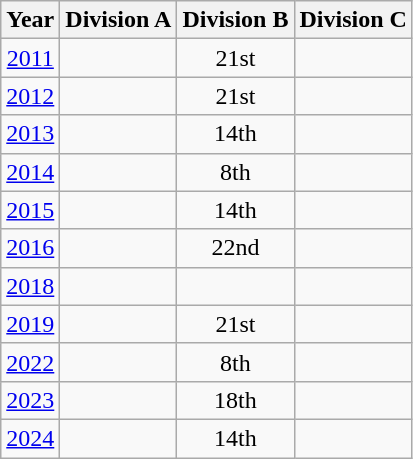<table class="wikitable" style="text-align:center">
<tr>
<th>Year</th>
<th>Division A</th>
<th>Division B</th>
<th>Division C</th>
</tr>
<tr>
<td><a href='#'>2011</a></td>
<td></td>
<td>21st</td>
<td></td>
</tr>
<tr>
<td><a href='#'>2012</a></td>
<td></td>
<td>21st</td>
<td></td>
</tr>
<tr>
<td><a href='#'>2013</a></td>
<td></td>
<td>14th</td>
<td></td>
</tr>
<tr>
<td><a href='#'>2014</a></td>
<td></td>
<td>8th</td>
<td></td>
</tr>
<tr>
<td><a href='#'>2015</a></td>
<td></td>
<td>14th</td>
<td></td>
</tr>
<tr>
<td><a href='#'>2016</a></td>
<td></td>
<td>22nd</td>
<td></td>
</tr>
<tr>
<td><a href='#'>2018</a></td>
<td></td>
<td></td>
<td></td>
</tr>
<tr>
<td><a href='#'>2019</a></td>
<td></td>
<td>21st</td>
<td></td>
</tr>
<tr>
<td><a href='#'>2022</a></td>
<td></td>
<td>8th</td>
<td></td>
</tr>
<tr>
<td><a href='#'>2023</a></td>
<td></td>
<td>18th</td>
<td></td>
</tr>
<tr>
<td><a href='#'>2024</a></td>
<td></td>
<td>14th</td>
<td></td>
</tr>
</table>
